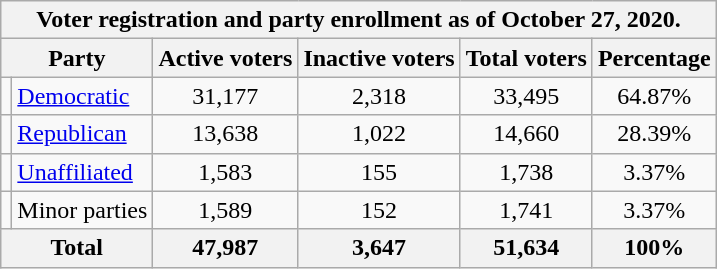<table class="wikitable">
<tr>
<th colspan="6">Voter registration and party enrollment as of October 27, 2020.</th>
</tr>
<tr>
<th colspan="2">Party</th>
<th>Active voters</th>
<th>Inactive voters</th>
<th>Total voters</th>
<th>Percentage</th>
</tr>
<tr>
<td></td>
<td><a href='#'>Democratic</a></td>
<td style="text-align:center;">31,177</td>
<td style="text-align:center;">2,318</td>
<td style="text-align:center;">33,495</td>
<td style="text-align:center;">64.87%</td>
</tr>
<tr>
<td></td>
<td><a href='#'>Republican</a></td>
<td style="text-align:center;">13,638</td>
<td style="text-align:center;">1,022</td>
<td style="text-align:center;">14,660</td>
<td style="text-align:center;">28.39%</td>
</tr>
<tr>
<td></td>
<td><a href='#'>Unaffiliated</a></td>
<td style="text-align:center;">1,583</td>
<td style="text-align:center;">155</td>
<td style="text-align:center;">1,738</td>
<td style="text-align:center;">3.37%</td>
</tr>
<tr>
<td></td>
<td>Minor parties</td>
<td style="text-align:center;">1,589</td>
<td style="text-align:center;">152</td>
<td style="text-align:center;">1,741</td>
<td style="text-align:center;">3.37%</td>
</tr>
<tr>
<th colspan="2">Total</th>
<th style="text-align:center;">47,987</th>
<th style="text-align:center;">3,647</th>
<th style="text-align:center;">51,634</th>
<th style="text-align:center;">100%</th>
</tr>
</table>
